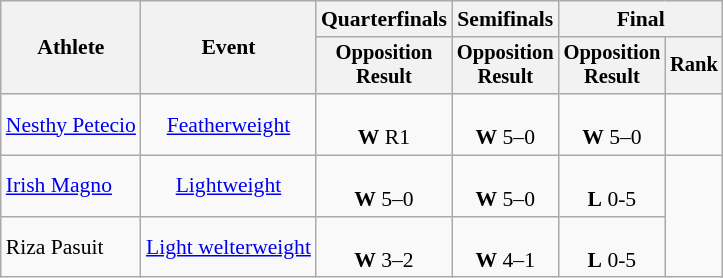<table class="wikitable" style="font-size:90%">
<tr>
<th rowspan=2>Athlete</th>
<th rowspan=2>Event</th>
<th>Quarterfinals</th>
<th>Semifinals</th>
<th colspan=2>Final</th>
</tr>
<tr style="font-size:95%">
<th>Opposition<br>Result</th>
<th>Opposition<br>Result</th>
<th>Opposition<br>Result</th>
<th>Rank</th>
</tr>
<tr align=center>
<td align=left><a href='#'>Nesthy Petecio</a></td>
<td><a href='#'>Featherweight</a></td>
<td><br><strong>W</strong>  R1</td>
<td><br><strong>W</strong> 5–0</td>
<td><br><strong>W</strong> 5–0</td>
<td></td>
</tr>
<tr align=center>
<td align=left><a href='#'>Irish Magno</a></td>
<td><a href='#'>Lightweight</a></td>
<td><br><strong>W</strong> 5–0</td>
<td><br><strong>W</strong> 5–0</td>
<td><br><strong>L</strong> 0-5</td>
<td rowspan=2></td>
</tr>
<tr align=center>
<td align=left>Riza Pasuit</td>
<td><a href='#'>Light welterweight</a></td>
<td><br><strong>W</strong> 3–2</td>
<td><br><strong>W</strong> 4–1</td>
<td><br><strong>L</strong> 0-5</td>
</tr>
</table>
